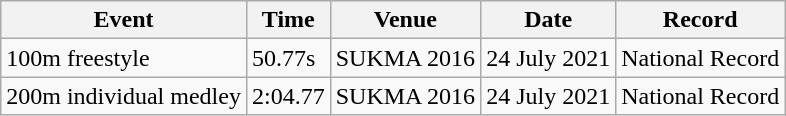<table class="wikitable">
<tr>
<th>Event</th>
<th>Time</th>
<th>Venue</th>
<th>Date</th>
<th>Record</th>
</tr>
<tr>
<td>100m freestyle</td>
<td>50.77s</td>
<td>SUKMA 2016</td>
<td>24 July 2021</td>
<td>National Record </td>
</tr>
<tr>
<td>200m individual medley</td>
<td>2:04.77</td>
<td>SUKMA 2016</td>
<td>24 July 2021</td>
<td>National Record </td>
</tr>
</table>
